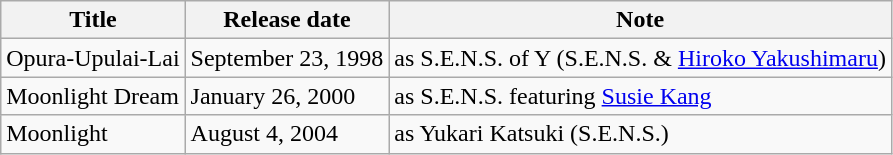<table class="wikitable">
<tr>
<th>Title</th>
<th>Release date</th>
<th>Note</th>
</tr>
<tr>
<td>Opura-Upulai-Lai</td>
<td>September 23, 1998</td>
<td>as S.E.N.S. of Y (S.E.N.S. & <a href='#'>Hiroko Yakushimaru</a>)</td>
</tr>
<tr>
<td>Moonlight Dream</td>
<td>January 26, 2000</td>
<td>as S.E.N.S. featuring <a href='#'>Susie Kang</a></td>
</tr>
<tr>
<td>Moonlight</td>
<td>August 4, 2004</td>
<td>as Yukari Katsuki (S.E.N.S.)</td>
</tr>
</table>
